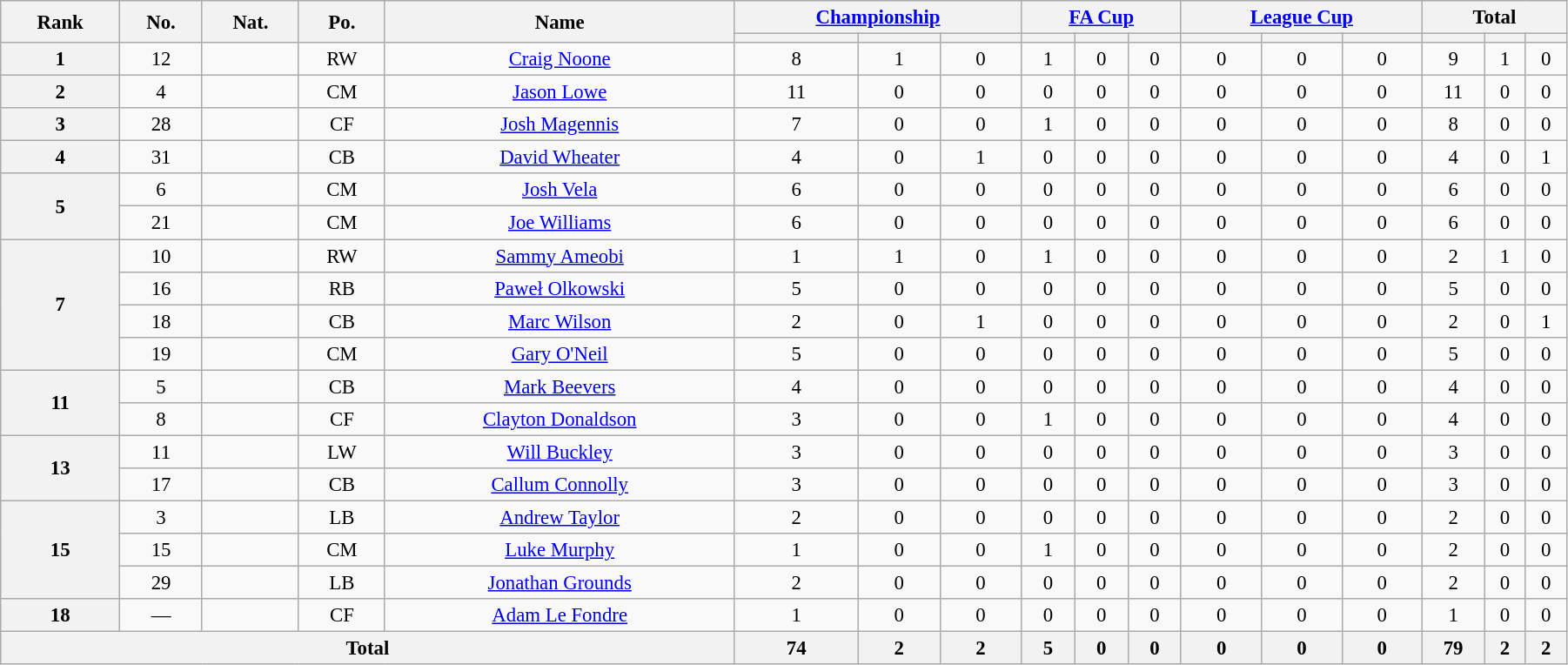<table class="wikitable" style="text-align:center; font-size:95%; width:95%;">
<tr>
<th rowspan=2>Rank</th>
<th rowspan=2>No.</th>
<th rowspan=2>Nat.</th>
<th rowspan=2>Po.</th>
<th rowspan=2>Name</th>
<th colspan=3><a href='#'>Championship</a></th>
<th colspan=3><a href='#'>FA Cup</a></th>
<th colspan=3><a href='#'>League Cup</a></th>
<th colspan=3>Total</th>
</tr>
<tr>
<th></th>
<th></th>
<th></th>
<th></th>
<th></th>
<th></th>
<th></th>
<th></th>
<th></th>
<th></th>
<th></th>
<th></th>
</tr>
<tr>
<th rowspan=1>1</th>
<td>12</td>
<td></td>
<td>RW</td>
<td><a href='#'>Craig Noone</a></td>
<td>8</td>
<td>1</td>
<td>0</td>
<td>1</td>
<td>0</td>
<td>0</td>
<td>0</td>
<td>0</td>
<td>0</td>
<td>9</td>
<td>1</td>
<td>0</td>
</tr>
<tr>
<th rowspan=1>2</th>
<td>4</td>
<td></td>
<td>CM</td>
<td><a href='#'>Jason Lowe</a></td>
<td>11</td>
<td>0</td>
<td>0</td>
<td>0</td>
<td>0</td>
<td>0</td>
<td>0</td>
<td>0</td>
<td>0</td>
<td>11</td>
<td>0</td>
<td>0</td>
</tr>
<tr>
<th rowspan=1>3</th>
<td>28</td>
<td></td>
<td>CF</td>
<td><a href='#'>Josh Magennis</a></td>
<td>7</td>
<td>0</td>
<td>0</td>
<td>1</td>
<td>0</td>
<td>0</td>
<td>0</td>
<td>0</td>
<td>0</td>
<td>8</td>
<td>0</td>
<td>0</td>
</tr>
<tr>
<th rowspan=1>4</th>
<td>31</td>
<td></td>
<td>CB</td>
<td><a href='#'>David Wheater</a></td>
<td>4</td>
<td>0</td>
<td>1</td>
<td>0</td>
<td>0</td>
<td>0</td>
<td>0</td>
<td>0</td>
<td>0</td>
<td>4</td>
<td>0</td>
<td>1</td>
</tr>
<tr>
<th rowspan=2>5</th>
<td>6</td>
<td></td>
<td>CM</td>
<td><a href='#'>Josh Vela</a></td>
<td>6</td>
<td>0</td>
<td>0</td>
<td>0</td>
<td>0</td>
<td>0</td>
<td>0</td>
<td>0</td>
<td>0</td>
<td>6</td>
<td>0</td>
<td>0</td>
</tr>
<tr>
<td>21</td>
<td></td>
<td>CM</td>
<td><a href='#'>Joe Williams</a></td>
<td>6</td>
<td>0</td>
<td>0</td>
<td>0</td>
<td>0</td>
<td>0</td>
<td>0</td>
<td>0</td>
<td>0</td>
<td>6</td>
<td>0</td>
<td>0</td>
</tr>
<tr>
<th rowspan=4>7</th>
<td>10</td>
<td></td>
<td>RW</td>
<td><a href='#'>Sammy Ameobi</a></td>
<td>1</td>
<td>1</td>
<td>0</td>
<td>1</td>
<td>0</td>
<td>0</td>
<td>0</td>
<td>0</td>
<td>0</td>
<td>2</td>
<td>1</td>
<td>0</td>
</tr>
<tr>
<td>16</td>
<td></td>
<td>RB</td>
<td><a href='#'>Paweł Olkowski</a></td>
<td>5</td>
<td>0</td>
<td>0</td>
<td>0</td>
<td>0</td>
<td>0</td>
<td>0</td>
<td>0</td>
<td>0</td>
<td>5</td>
<td>0</td>
<td>0</td>
</tr>
<tr>
<td>18</td>
<td></td>
<td>CB</td>
<td><a href='#'>Marc Wilson</a></td>
<td>2</td>
<td>0</td>
<td>1</td>
<td>0</td>
<td>0</td>
<td>0</td>
<td>0</td>
<td>0</td>
<td>0</td>
<td>2</td>
<td>0</td>
<td>1</td>
</tr>
<tr>
<td>19</td>
<td></td>
<td>CM</td>
<td><a href='#'>Gary O'Neil</a></td>
<td>5</td>
<td>0</td>
<td>0</td>
<td>0</td>
<td>0</td>
<td>0</td>
<td>0</td>
<td>0</td>
<td>0</td>
<td>5</td>
<td>0</td>
<td>0</td>
</tr>
<tr>
<th rowspan=2>11</th>
<td>5</td>
<td></td>
<td>CB</td>
<td><a href='#'>Mark Beevers</a></td>
<td>4</td>
<td>0</td>
<td>0</td>
<td>0</td>
<td>0</td>
<td>0</td>
<td>0</td>
<td>0</td>
<td>0</td>
<td>4</td>
<td>0</td>
<td>0</td>
</tr>
<tr>
<td>8</td>
<td></td>
<td>CF</td>
<td><a href='#'>Clayton Donaldson</a></td>
<td>3</td>
<td>0</td>
<td>0</td>
<td>1</td>
<td>0</td>
<td>0</td>
<td>0</td>
<td>0</td>
<td>0</td>
<td>4</td>
<td>0</td>
<td>0</td>
</tr>
<tr>
<th rowspan=2>13</th>
<td>11</td>
<td></td>
<td>LW</td>
<td><a href='#'>Will Buckley</a></td>
<td>3</td>
<td>0</td>
<td>0</td>
<td>0</td>
<td>0</td>
<td>0</td>
<td>0</td>
<td>0</td>
<td>0</td>
<td>3</td>
<td>0</td>
<td>0</td>
</tr>
<tr>
<td>17</td>
<td></td>
<td>CB</td>
<td><a href='#'>Callum Connolly</a></td>
<td>3</td>
<td>0</td>
<td>0</td>
<td>0</td>
<td>0</td>
<td>0</td>
<td>0</td>
<td>0</td>
<td>0</td>
<td>3</td>
<td>0</td>
<td>0</td>
</tr>
<tr>
<th rowspan=3>15</th>
<td>3</td>
<td></td>
<td>LB</td>
<td><a href='#'>Andrew Taylor</a></td>
<td>2</td>
<td>0</td>
<td>0</td>
<td>0</td>
<td>0</td>
<td>0</td>
<td>0</td>
<td>0</td>
<td>0</td>
<td>2</td>
<td>0</td>
<td>0</td>
</tr>
<tr>
<td>15</td>
<td></td>
<td>CM</td>
<td><a href='#'>Luke Murphy</a></td>
<td>1</td>
<td>0</td>
<td>0</td>
<td>1</td>
<td>0</td>
<td>0</td>
<td>0</td>
<td>0</td>
<td>0</td>
<td>2</td>
<td>0</td>
<td>0</td>
</tr>
<tr>
<td>29</td>
<td></td>
<td>LB</td>
<td><a href='#'>Jonathan Grounds</a></td>
<td>2</td>
<td>0</td>
<td>0</td>
<td>0</td>
<td>0</td>
<td>0</td>
<td>0</td>
<td>0</td>
<td>0</td>
<td>2</td>
<td>0</td>
<td>0</td>
</tr>
<tr>
<th rowspan=1>18</th>
<td>—</td>
<td></td>
<td>CF</td>
<td><a href='#'>Adam Le Fondre</a></td>
<td>1</td>
<td>0</td>
<td>0</td>
<td>0</td>
<td>0</td>
<td>0</td>
<td>0</td>
<td>0</td>
<td>0</td>
<td>1</td>
<td>0</td>
<td>0</td>
</tr>
<tr>
<th colspan=5>Total</th>
<th>74</th>
<th>2</th>
<th>2</th>
<th>5</th>
<th>0</th>
<th>0</th>
<th>0</th>
<th>0</th>
<th>0</th>
<th>79</th>
<th>2</th>
<th>2</th>
</tr>
</table>
